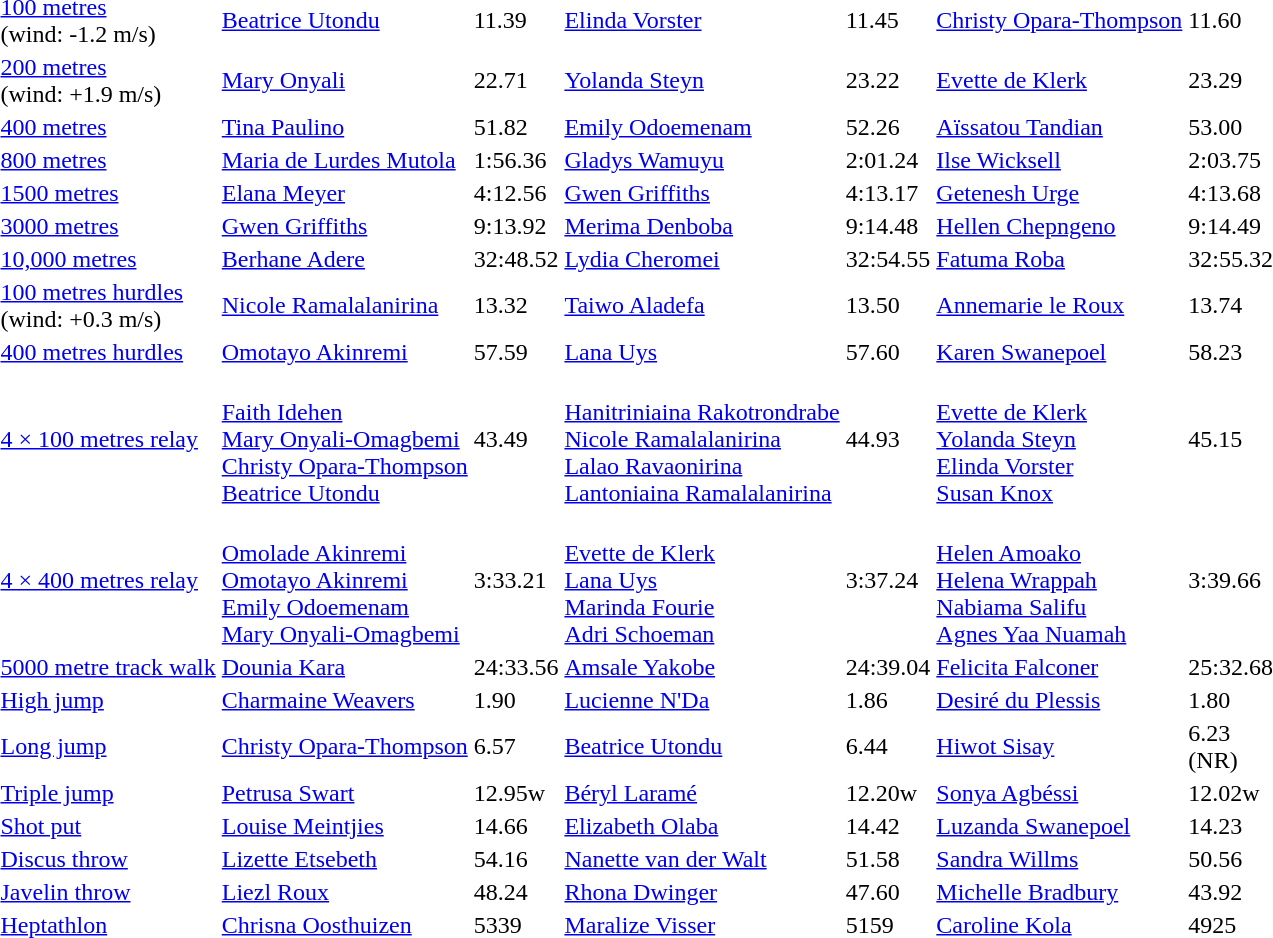<table>
<tr>
<td><a href='#'>100 metres</a><br>(wind: -1.2 m/s)</td>
<td><a href='#'>Beatrice Utondu</a><br> </td>
<td>11.39</td>
<td><a href='#'>Elinda Vorster</a><br> </td>
<td>11.45</td>
<td><a href='#'>Christy Opara-Thompson</a><br> </td>
<td>11.60</td>
</tr>
<tr>
<td><a href='#'>200 metres</a><br>(wind: +1.9 m/s)</td>
<td><a href='#'>Mary Onyali</a><br> </td>
<td>22.71</td>
<td><a href='#'>Yolanda Steyn</a><br> </td>
<td>23.22</td>
<td><a href='#'>Evette de Klerk</a><br> </td>
<td>23.29</td>
</tr>
<tr>
<td><a href='#'>400 metres</a></td>
<td><a href='#'>Tina Paulino</a><br> </td>
<td>51.82</td>
<td><a href='#'>Emily Odoemenam</a><br> </td>
<td>52.26</td>
<td><a href='#'>Aïssatou Tandian</a><br> </td>
<td>53.00</td>
</tr>
<tr>
<td><a href='#'>800 metres</a></td>
<td><a href='#'>Maria de Lurdes Mutola</a><br> </td>
<td>1:56.36</td>
<td><a href='#'>Gladys Wamuyu</a><br> </td>
<td>2:01.24</td>
<td><a href='#'>Ilse Wicksell</a><br> </td>
<td>2:03.75</td>
</tr>
<tr>
<td><a href='#'>1500 metres</a></td>
<td><a href='#'>Elana Meyer</a><br> </td>
<td>4:12.56</td>
<td><a href='#'>Gwen Griffiths</a><br> </td>
<td>4:13.17</td>
<td><a href='#'>Getenesh Urge</a><br> </td>
<td>4:13.68</td>
</tr>
<tr>
<td><a href='#'>3000 metres</a></td>
<td><a href='#'>Gwen Griffiths</a><br> </td>
<td>9:13.92</td>
<td><a href='#'>Merima Denboba</a><br> </td>
<td>9:14.48</td>
<td><a href='#'>Hellen Chepngeno</a><br> </td>
<td>9:14.49</td>
</tr>
<tr>
<td><a href='#'>10,000 metres</a></td>
<td><a href='#'>Berhane Adere</a><br> </td>
<td>32:48.52</td>
<td><a href='#'>Lydia Cheromei</a><br> </td>
<td>32:54.55</td>
<td><a href='#'>Fatuma Roba</a><br> </td>
<td>32:55.32</td>
</tr>
<tr>
<td><a href='#'>100 metres hurdles</a><br>(wind: +0.3 m/s)</td>
<td><a href='#'>Nicole Ramalalanirina</a><br> </td>
<td>13.32</td>
<td><a href='#'>Taiwo Aladefa</a><br> </td>
<td>13.50</td>
<td><a href='#'>Annemarie le Roux</a><br> </td>
<td>13.74</td>
</tr>
<tr>
<td><a href='#'>400 metres hurdles</a></td>
<td><a href='#'>Omotayo Akinremi</a><br> </td>
<td>57.59</td>
<td><a href='#'>Lana Uys</a><br> </td>
<td>57.60</td>
<td><a href='#'>Karen Swanepoel</a><br> </td>
<td>58.23</td>
</tr>
<tr>
<td><a href='#'>4 × 100 metres relay</a></td>
<td><br><a href='#'>Faith Idehen</a><br><a href='#'>Mary Onyali-Omagbemi</a><br><a href='#'>Christy Opara-Thompson</a><br><a href='#'>Beatrice Utondu</a></td>
<td>43.49</td>
<td><br><a href='#'>Hanitriniaina Rakotrondrabe</a><br><a href='#'>Nicole Ramalalanirina</a><br><a href='#'>Lalao Ravaonirina</a><br><a href='#'>Lantoniaina Ramalalanirina</a></td>
<td>44.93</td>
<td><br><a href='#'>Evette de Klerk</a><br><a href='#'>Yolanda Steyn</a><br><a href='#'>Elinda Vorster</a><br><a href='#'>Susan Knox</a></td>
<td>45.15</td>
</tr>
<tr>
<td><a href='#'>4 × 400 metres relay</a></td>
<td><br><a href='#'>Omolade Akinremi</a><br><a href='#'>Omotayo Akinremi</a><br><a href='#'>Emily Odoemenam</a><br><a href='#'>Mary Onyali-Omagbemi</a></td>
<td>3:33.21</td>
<td><br><a href='#'>Evette de Klerk</a><br><a href='#'>Lana Uys</a><br><a href='#'>Marinda Fourie</a><br><a href='#'>Adri Schoeman</a></td>
<td>3:37.24</td>
<td><br><a href='#'>Helen Amoako</a><br><a href='#'>Helena Wrappah</a><br><a href='#'>Nabiama Salifu</a><br><a href='#'>Agnes Yaa Nuamah</a></td>
<td>3:39.66</td>
</tr>
<tr>
<td><a href='#'>5000 metre track walk</a></td>
<td><a href='#'>Dounia Kara</a><br> </td>
<td>24:33.56</td>
<td><a href='#'>Amsale Yakobe</a><br> </td>
<td>24:39.04</td>
<td><a href='#'>Felicita Falconer</a><br> </td>
<td>25:32.68</td>
</tr>
<tr>
<td><a href='#'>High jump</a></td>
<td><a href='#'>Charmaine Weavers</a><br> </td>
<td>1.90</td>
<td><a href='#'>Lucienne N'Da</a><br> </td>
<td>1.86</td>
<td><a href='#'>Desiré du Plessis</a><br> </td>
<td>1.80</td>
</tr>
<tr>
<td><a href='#'>Long jump</a></td>
<td><a href='#'>Christy Opara-Thompson</a><br> </td>
<td>6.57</td>
<td><a href='#'>Beatrice Utondu</a><br> </td>
<td>6.44</td>
<td><a href='#'>Hiwot Sisay</a><br> </td>
<td>6.23<br>(NR)</td>
</tr>
<tr>
<td><a href='#'>Triple jump</a></td>
<td><a href='#'>Petrusa Swart</a><br> </td>
<td>12.95w</td>
<td><a href='#'>Béryl Laramé</a><br> </td>
<td>12.20w</td>
<td><a href='#'>Sonya Agbéssi</a><br> </td>
<td>12.02w</td>
</tr>
<tr>
<td><a href='#'>Shot put</a></td>
<td><a href='#'>Louise Meintjies</a><br> </td>
<td>14.66</td>
<td><a href='#'>Elizabeth Olaba</a><br> </td>
<td>14.42</td>
<td><a href='#'>Luzanda Swanepoel</a><br> </td>
<td>14.23</td>
</tr>
<tr>
<td><a href='#'>Discus throw</a></td>
<td><a href='#'>Lizette Etsebeth</a><br> </td>
<td>54.16</td>
<td><a href='#'>Nanette van der Walt</a><br> </td>
<td>51.58</td>
<td><a href='#'>Sandra Willms</a><br> </td>
<td>50.56</td>
</tr>
<tr>
<td><a href='#'>Javelin throw</a></td>
<td><a href='#'>Liezl Roux</a><br> </td>
<td>48.24</td>
<td><a href='#'>Rhona Dwinger</a><br> </td>
<td>47.60</td>
<td><a href='#'>Michelle Bradbury</a><br> </td>
<td>43.92</td>
</tr>
<tr>
<td><a href='#'>Heptathlon</a></td>
<td><a href='#'>Chrisna Oosthuizen</a><br> </td>
<td>5339</td>
<td><a href='#'>Maralize Visser</a><br> </td>
<td>5159</td>
<td><a href='#'>Caroline Kola</a><br> </td>
<td>4925</td>
</tr>
</table>
